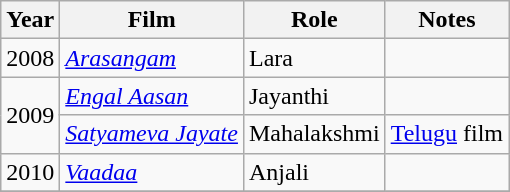<table class="wikitable sortable">
<tr>
<th>Year</th>
<th>Film</th>
<th>Role</th>
<th class=unsortable>Notes</th>
</tr>
<tr>
<td>2008</td>
<td><em><a href='#'>Arasangam</a></em></td>
<td>Lara</td>
<td></td>
</tr>
<tr>
<td rowspan="2">2009</td>
<td><em><a href='#'>Engal Aasan</a></em></td>
<td>Jayanthi</td>
<td></td>
</tr>
<tr>
<td><em><a href='#'>Satyameva Jayate</a></em></td>
<td>Mahalakshmi</td>
<td><a href='#'>Telugu</a> film</td>
</tr>
<tr>
<td>2010</td>
<td><em><a href='#'>Vaadaa</a></em></td>
<td>Anjali</td>
<td></td>
</tr>
<tr>
</tr>
</table>
